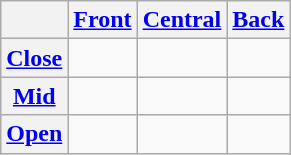<table class="wikitable" style="text-align:center">
<tr>
<th></th>
<th><a href='#'>Front</a></th>
<th><a href='#'>Central</a></th>
<th><a href='#'>Back</a></th>
</tr>
<tr>
<th><a href='#'>Close</a></th>
<td> </td>
<td></td>
<td> </td>
</tr>
<tr>
<th><a href='#'>Mid</a></th>
<td> </td>
<td></td>
<td> </td>
</tr>
<tr>
<th><a href='#'>Open</a></th>
<td></td>
<td> </td>
<td></td>
</tr>
</table>
